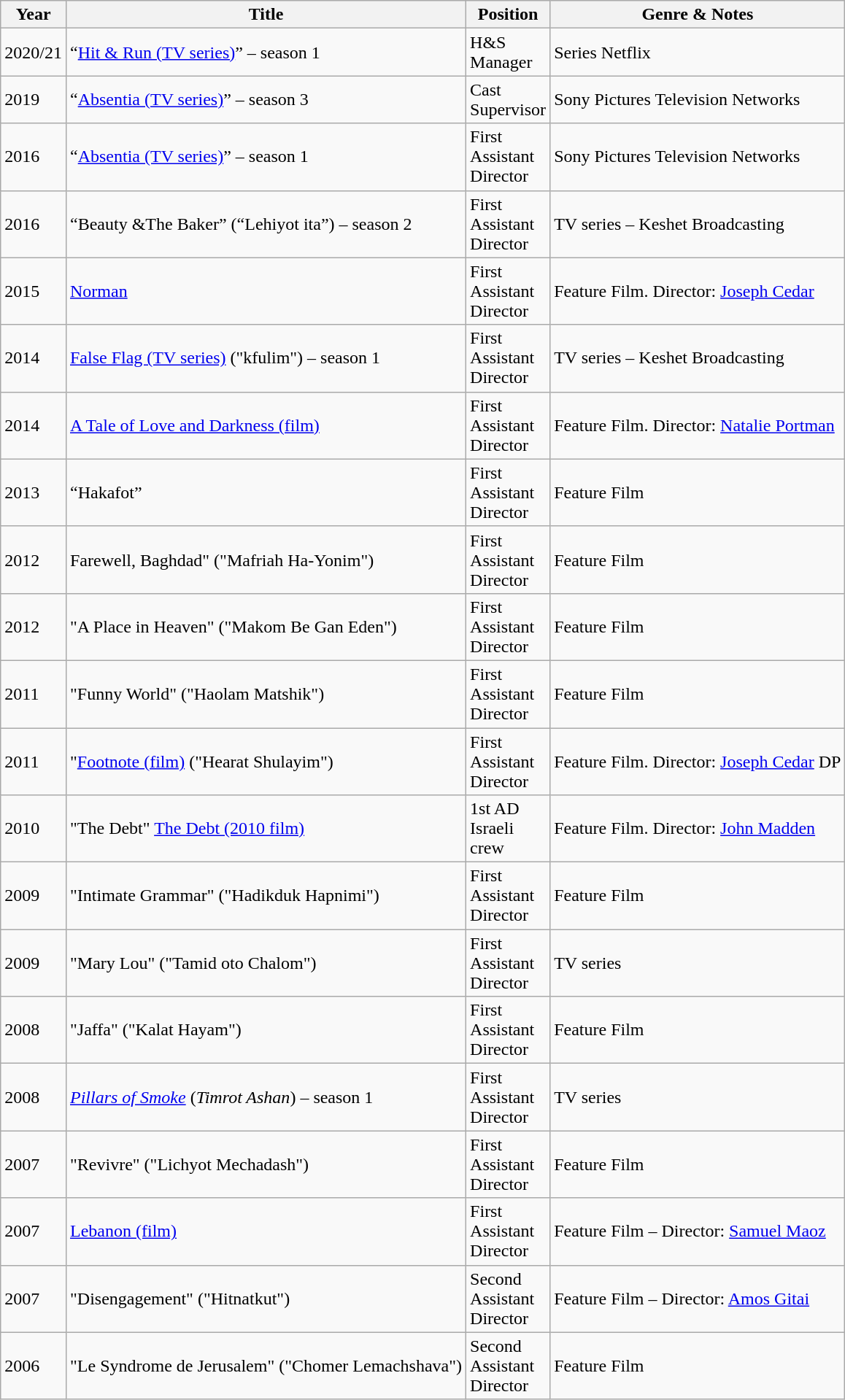<table class="wikitable">
<tr>
<th>Year</th>
<th>Title</th>
<th width="65">Position</th>
<th>Genre & Notes</th>
</tr>
<tr>
<td>2020/21</td>
<td>“<a href='#'>Hit & Run (TV series)</a>” – season 1</td>
<td>H&S Manager</td>
<td>Series Netflix</td>
</tr>
<tr>
<td>2019</td>
<td>“<a href='#'>Absentia (TV series)</a>” – season 3</td>
<td>Cast Supervisor</td>
<td>Sony Pictures Television Networks</td>
</tr>
<tr>
<td>2016</td>
<td>“<a href='#'>Absentia (TV series)</a>” – season 1</td>
<td>First Assistant Director</td>
<td>Sony Pictures Television Networks</td>
</tr>
<tr>
<td>2016</td>
<td>“Beauty &The Baker” (“Lehiyot ita”) – season 2</td>
<td>First Assistant Director</td>
<td>TV series – Keshet Broadcasting</td>
</tr>
<tr>
<td>2015</td>
<td><a href='#'>Norman</a></td>
<td>First Assistant Director</td>
<td>Feature Film. Director: <a href='#'>Joseph Cedar</a></td>
</tr>
<tr>
<td>2014</td>
<td><a href='#'>False Flag (TV series)</a> ("kfulim") – season 1</td>
<td>First Assistant Director</td>
<td>TV series – Keshet Broadcasting</td>
</tr>
<tr>
<td>2014</td>
<td><a href='#'>A Tale of Love and Darkness (film)</a></td>
<td>First Assistant Director</td>
<td>Feature Film.  Director: <a href='#'>Natalie Portman</a></td>
</tr>
<tr>
<td>2013</td>
<td>“Hakafot”</td>
<td>First Assistant Director</td>
<td>Feature Film</td>
</tr>
<tr>
<td>2012</td>
<td>Farewell, Baghdad" ("Mafriah Ha-Yonim")</td>
<td>First Assistant Director</td>
<td>Feature Film</td>
</tr>
<tr>
<td>2012</td>
<td>"A Place in Heaven" ("Makom Be Gan Eden")</td>
<td>First Assistant Director</td>
<td>Feature Film</td>
</tr>
<tr>
<td>2011</td>
<td>"Funny World" ("Haolam Matshik")</td>
<td>First Assistant Director</td>
<td>Feature Film</td>
</tr>
<tr>
<td>2011</td>
<td>"<a href='#'>Footnote (film)</a> ("Hearat Shulayim")</td>
<td>First Assistant Director</td>
<td>Feature Film.  Director: <a href='#'>Joseph Cedar</a> DP</td>
</tr>
<tr>
<td>2010</td>
<td>"The Debt" <a href='#'>The Debt (2010 film)</a></td>
<td>1st AD Israeli crew</td>
<td>Feature Film. Director: <a href='#'>John Madden</a></td>
</tr>
<tr>
<td>2009</td>
<td>"Intimate Grammar" ("Hadikduk Hapnimi")</td>
<td>First Assistant Director</td>
<td>Feature Film</td>
</tr>
<tr>
<td>2009</td>
<td>"Mary Lou" ("Tamid oto Chalom")</td>
<td>First Assistant Director</td>
<td>TV series</td>
</tr>
<tr>
<td>2008</td>
<td>"Jaffa" ("Kalat Hayam")</td>
<td>First Assistant Director</td>
<td>Feature Film</td>
</tr>
<tr>
<td>2008</td>
<td><em><a href='#'>Pillars of Smoke</a></em> (<em>Timrot Ashan</em>) – season 1</td>
<td>First Assistant Director</td>
<td>TV series</td>
</tr>
<tr>
<td>2007</td>
<td>"Revivre" ("Lichyot Mechadash")</td>
<td>First Assistant Director</td>
<td>Feature Film</td>
</tr>
<tr>
<td>2007</td>
<td><a href='#'>Lebanon (film)</a></td>
<td>First Assistant Director</td>
<td>Feature Film – Director: <a href='#'>Samuel Maoz</a></td>
</tr>
<tr>
<td>2007</td>
<td>"Disengagement" ("Hitnatkut")</td>
<td>Second Assistant Director</td>
<td>Feature Film – Director: <a href='#'>Amos Gitai</a></td>
</tr>
<tr>
<td>2006</td>
<td>"Le Syndrome de Jerusalem" ("Chomer Lemachshava")</td>
<td>Second Assistant Director</td>
<td>Feature Film</td>
</tr>
</table>
